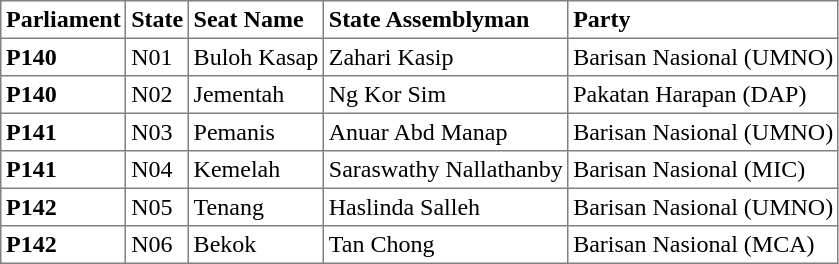<table class="toccolours sortable" cellpadding="3" border="1" style="border-collapse:collapse; text-align: left;">
<tr>
<th align="center">Parliament</th>
<th>State</th>
<th>Seat Name</th>
<th>State Assemblyman</th>
<th>Party</th>
</tr>
<tr>
<th align="left">P140</th>
<td>N01</td>
<td>Buloh Kasap</td>
<td>Zahari Kasip</td>
<td>Barisan Nasional (UMNO)</td>
</tr>
<tr>
<th>P140</th>
<td>N02</td>
<td>Jementah</td>
<td>Ng Kor Sim</td>
<td>Pakatan Harapan (DAP)</td>
</tr>
<tr>
<th>P141</th>
<td>N03</td>
<td>Pemanis</td>
<td>Anuar Abd Manap</td>
<td>Barisan Nasional (UMNO)</td>
</tr>
<tr>
<th>P141</th>
<td>N04</td>
<td>Kemelah</td>
<td>Saraswathy Nallathanby</td>
<td>Barisan Nasional (MIC)</td>
</tr>
<tr>
<th>P142</th>
<td>N05</td>
<td>Tenang</td>
<td>Haslinda Salleh</td>
<td>Barisan Nasional (UMNO)</td>
</tr>
<tr>
<th>P142</th>
<td>N06</td>
<td>Bekok</td>
<td>Tan Chong</td>
<td>Barisan Nasional (MCA)</td>
</tr>
</table>
